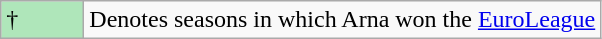<table class="wikitable">
<tr>
<td style="background:#AFE6BA; width:3em;">†</td>
<td>Denotes seasons in which Arna won the <a href='#'>EuroLeague</a></td>
</tr>
</table>
